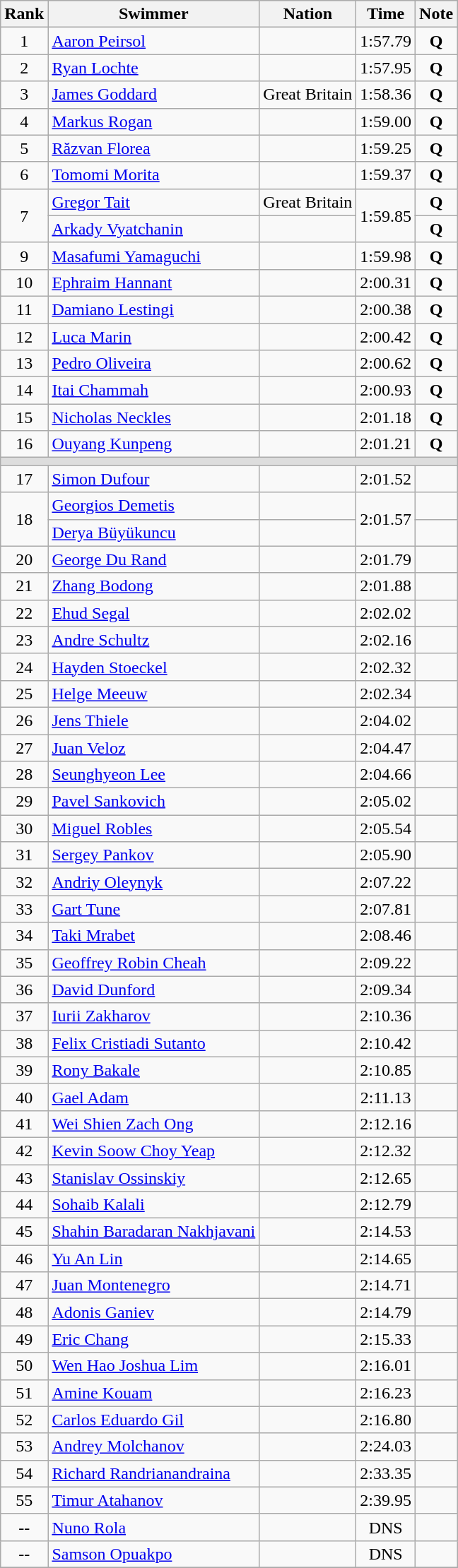<table class="wikitable" style="text-align:center">
<tr>
<th>Rank</th>
<th>Swimmer</th>
<th>Nation</th>
<th>Time</th>
<th>Note</th>
</tr>
<tr>
<td>1</td>
<td align=left><a href='#'>Aaron Peirsol</a></td>
<td align=left></td>
<td>1:57.79</td>
<td><strong>Q</strong></td>
</tr>
<tr>
<td>2</td>
<td align=left><a href='#'>Ryan Lochte</a></td>
<td align=left></td>
<td>1:57.95</td>
<td><strong>Q</strong></td>
</tr>
<tr>
<td>3</td>
<td align=left><a href='#'>James Goddard</a></td>
<td align=left> Great Britain</td>
<td>1:58.36</td>
<td><strong>Q</strong></td>
</tr>
<tr>
<td>4</td>
<td align=left><a href='#'>Markus Rogan</a></td>
<td align=left></td>
<td>1:59.00</td>
<td><strong>Q</strong></td>
</tr>
<tr>
<td>5</td>
<td align=left><a href='#'>Răzvan Florea</a></td>
<td align=left></td>
<td>1:59.25</td>
<td><strong>Q</strong></td>
</tr>
<tr>
<td>6</td>
<td align=left><a href='#'>Tomomi Morita</a></td>
<td align=left></td>
<td>1:59.37</td>
<td><strong>Q</strong></td>
</tr>
<tr>
<td rowspan=2>7</td>
<td align=left><a href='#'>Gregor Tait</a></td>
<td align=left> Great Britain</td>
<td rowspan=2>1:59.85</td>
<td><strong>Q</strong></td>
</tr>
<tr>
<td align=left><a href='#'>Arkady Vyatchanin</a></td>
<td align=left></td>
<td><strong>Q</strong></td>
</tr>
<tr>
<td>9</td>
<td align=left><a href='#'>Masafumi Yamaguchi</a></td>
<td align=left></td>
<td>1:59.98</td>
<td><strong>Q</strong></td>
</tr>
<tr>
<td>10</td>
<td align=left><a href='#'>Ephraim Hannant</a></td>
<td align=left></td>
<td>2:00.31</td>
<td><strong>Q</strong></td>
</tr>
<tr>
<td>11</td>
<td align=left><a href='#'>Damiano Lestingi</a></td>
<td align=left></td>
<td>2:00.38</td>
<td><strong>Q</strong></td>
</tr>
<tr>
<td>12</td>
<td align=left><a href='#'>Luca Marin</a></td>
<td align=left></td>
<td>2:00.42</td>
<td><strong>Q</strong></td>
</tr>
<tr>
<td>13</td>
<td align=left><a href='#'>Pedro Oliveira</a></td>
<td align=left></td>
<td>2:00.62</td>
<td><strong>Q</strong></td>
</tr>
<tr>
<td>14</td>
<td align=left><a href='#'>Itai Chammah</a></td>
<td align=left></td>
<td>2:00.93</td>
<td><strong>Q</strong></td>
</tr>
<tr>
<td>15</td>
<td align=left><a href='#'>Nicholas Neckles</a></td>
<td align=left></td>
<td>2:01.18</td>
<td><strong>Q</strong></td>
</tr>
<tr>
<td>16</td>
<td align=left><a href='#'>Ouyang Kunpeng</a></td>
<td align=left></td>
<td>2:01.21</td>
<td><strong>Q</strong></td>
</tr>
<tr bgcolor=#DDDDDD>
<td colspan=5></td>
</tr>
<tr>
<td>17</td>
<td align=left><a href='#'>Simon Dufour</a></td>
<td align=left></td>
<td>2:01.52</td>
<td></td>
</tr>
<tr>
<td rowspan=2>18</td>
<td align=left><a href='#'>Georgios Demetis</a></td>
<td align=left></td>
<td rowspan=2>2:01.57</td>
<td></td>
</tr>
<tr>
<td align=left><a href='#'>Derya Büyükuncu</a></td>
<td align=left></td>
<td></td>
</tr>
<tr>
<td>20</td>
<td align=left><a href='#'>George Du Rand</a></td>
<td align=left></td>
<td>2:01.79</td>
<td></td>
</tr>
<tr>
<td>21</td>
<td align=left><a href='#'>Zhang Bodong</a></td>
<td align=left></td>
<td>2:01.88</td>
<td></td>
</tr>
<tr>
<td>22</td>
<td align=left><a href='#'>Ehud Segal</a></td>
<td align=left></td>
<td>2:02.02</td>
<td></td>
</tr>
<tr>
<td>23</td>
<td align=left><a href='#'>Andre Schultz</a></td>
<td align=left></td>
<td>2:02.16</td>
<td></td>
</tr>
<tr>
<td>24</td>
<td align=left><a href='#'>Hayden Stoeckel</a></td>
<td align=left></td>
<td>2:02.32</td>
<td></td>
</tr>
<tr>
<td>25</td>
<td align=left><a href='#'>Helge Meeuw</a></td>
<td align=left></td>
<td>2:02.34</td>
<td></td>
</tr>
<tr>
<td>26</td>
<td align=left><a href='#'>Jens Thiele</a></td>
<td align=left></td>
<td>2:04.02</td>
<td></td>
</tr>
<tr>
<td>27</td>
<td align=left><a href='#'>Juan Veloz</a></td>
<td align=left></td>
<td>2:04.47</td>
<td></td>
</tr>
<tr>
<td>28</td>
<td align=left><a href='#'>Seunghyeon Lee</a></td>
<td align=left></td>
<td>2:04.66</td>
<td></td>
</tr>
<tr>
<td>29</td>
<td align=left><a href='#'>Pavel Sankovich</a></td>
<td align=left></td>
<td>2:05.02</td>
<td></td>
</tr>
<tr>
<td>30</td>
<td align=left><a href='#'>Miguel Robles</a></td>
<td align=left></td>
<td>2:05.54</td>
<td></td>
</tr>
<tr>
<td>31</td>
<td align=left><a href='#'>Sergey Pankov</a></td>
<td align=left></td>
<td>2:05.90</td>
<td></td>
</tr>
<tr>
<td>32</td>
<td align=left><a href='#'>Andriy Oleynyk</a></td>
<td align=left></td>
<td>2:07.22</td>
<td></td>
</tr>
<tr>
<td>33</td>
<td align=left><a href='#'>Gart Tune</a></td>
<td align=left></td>
<td>2:07.81</td>
<td></td>
</tr>
<tr>
<td>34</td>
<td align=left><a href='#'>Taki Mrabet</a></td>
<td align=left></td>
<td>2:08.46</td>
<td></td>
</tr>
<tr>
<td>35</td>
<td align=left><a href='#'>Geoffrey Robin Cheah</a></td>
<td align=left></td>
<td>2:09.22</td>
<td></td>
</tr>
<tr>
<td>36</td>
<td align=left><a href='#'>David Dunford</a></td>
<td align=left></td>
<td>2:09.34</td>
<td></td>
</tr>
<tr>
<td>37</td>
<td align=left><a href='#'>Iurii Zakharov</a></td>
<td align=left></td>
<td>2:10.36</td>
<td></td>
</tr>
<tr>
<td>38</td>
<td align=left><a href='#'>Felix Cristiadi Sutanto</a></td>
<td align=left></td>
<td>2:10.42</td>
<td></td>
</tr>
<tr>
<td>39</td>
<td align=left><a href='#'>Rony Bakale</a></td>
<td align=left></td>
<td>2:10.85</td>
<td></td>
</tr>
<tr>
<td>40</td>
<td align=left><a href='#'>Gael Adam</a></td>
<td align=left></td>
<td>2:11.13</td>
<td></td>
</tr>
<tr>
<td>41</td>
<td align=left><a href='#'>Wei Shien Zach Ong</a></td>
<td align=left></td>
<td>2:12.16</td>
<td></td>
</tr>
<tr>
<td>42</td>
<td align=left><a href='#'>Kevin Soow Choy Yeap</a></td>
<td align=left></td>
<td>2:12.32</td>
<td></td>
</tr>
<tr>
<td>43</td>
<td align=left><a href='#'>Stanislav Ossinskiy</a></td>
<td align=left></td>
<td>2:12.65</td>
<td></td>
</tr>
<tr>
<td>44</td>
<td align=left><a href='#'>Sohaib Kalali</a></td>
<td align=left></td>
<td>2:12.79</td>
<td></td>
</tr>
<tr>
<td>45</td>
<td align=left><a href='#'>Shahin Baradaran Nakhjavani</a></td>
<td align=left></td>
<td>2:14.53</td>
<td></td>
</tr>
<tr>
<td>46</td>
<td align=left><a href='#'>Yu An Lin</a></td>
<td align=left></td>
<td>2:14.65</td>
<td></td>
</tr>
<tr>
<td>47</td>
<td align=left><a href='#'>Juan Montenegro</a></td>
<td align=left></td>
<td>2:14.71</td>
<td></td>
</tr>
<tr>
<td>48</td>
<td align=left><a href='#'>Adonis Ganiev</a></td>
<td align=left></td>
<td>2:14.79</td>
<td></td>
</tr>
<tr>
<td>49</td>
<td align=left><a href='#'>Eric Chang</a></td>
<td align=left></td>
<td>2:15.33</td>
<td></td>
</tr>
<tr>
<td>50</td>
<td align=left><a href='#'>Wen Hao Joshua Lim</a></td>
<td align=left></td>
<td>2:16.01</td>
<td></td>
</tr>
<tr>
<td>51</td>
<td align=left><a href='#'>Amine Kouam</a></td>
<td align=left></td>
<td>2:16.23</td>
<td></td>
</tr>
<tr>
<td>52</td>
<td align=left><a href='#'>Carlos Eduardo Gil</a></td>
<td align=left></td>
<td>2:16.80</td>
<td></td>
</tr>
<tr>
<td>53</td>
<td align=left><a href='#'>Andrey Molchanov</a></td>
<td align=left></td>
<td>2:24.03</td>
<td></td>
</tr>
<tr>
<td>54</td>
<td align=left><a href='#'>Richard Randrianandraina</a></td>
<td align=left></td>
<td>2:33.35</td>
<td></td>
</tr>
<tr>
<td>55</td>
<td align=left><a href='#'>Timur Atahanov</a></td>
<td align=left></td>
<td>2:39.95</td>
<td></td>
</tr>
<tr>
<td>--</td>
<td align=left><a href='#'>Nuno Rola</a></td>
<td align=left></td>
<td>DNS</td>
<td></td>
</tr>
<tr>
<td>--</td>
<td align=left><a href='#'>Samson Opuakpo</a></td>
<td align=left></td>
<td>DNS</td>
<td></td>
</tr>
<tr>
</tr>
</table>
